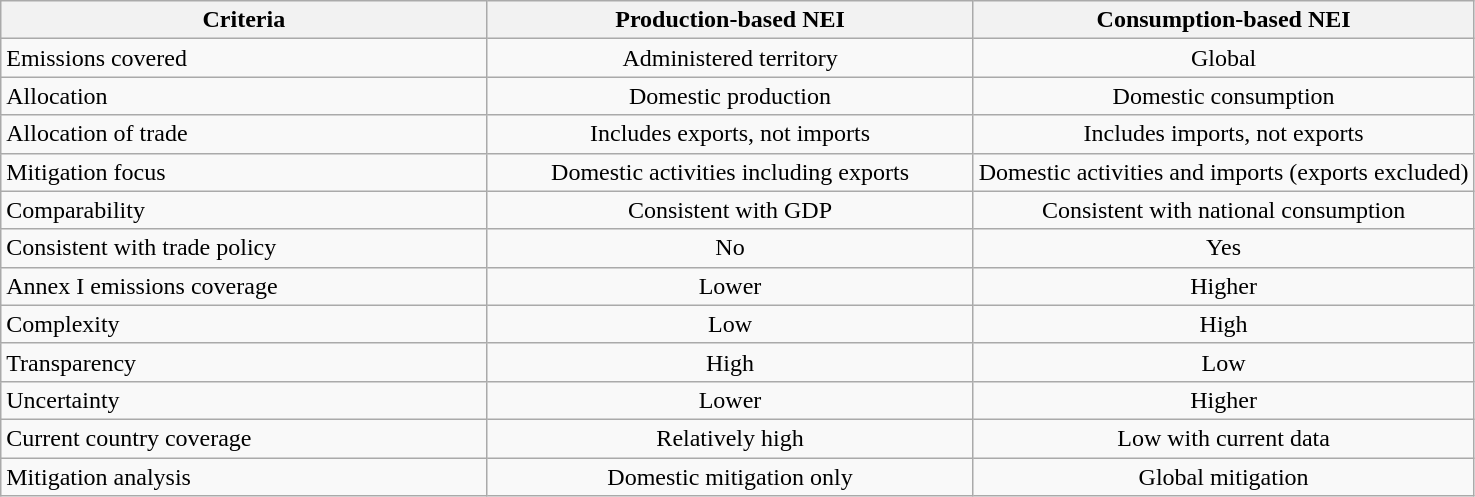<table class="wikitable sortable" |>
<tr>
<th scope="col" width="33%">Criteria</th>
<th scope="col" width="33%">Production-based NEI</th>
<th scope="col" width="34%">Consumption-based NEI</th>
</tr>
<tr>
<td>Emissions covered</td>
<td align="center">Administered territory</td>
<td align="center">Global</td>
</tr>
<tr>
<td>Allocation</td>
<td align="center">Domestic production</td>
<td align="center">Domestic consumption</td>
</tr>
<tr>
<td>Allocation of trade</td>
<td align="center">Includes exports, not imports</td>
<td align="center">Includes imports, not exports</td>
</tr>
<tr>
<td>Mitigation focus</td>
<td align="center">Domestic activities including exports</td>
<td align="center">Domestic activities and imports (exports excluded)</td>
</tr>
<tr>
<td>Comparability</td>
<td align="center">Consistent with GDP</td>
<td align="center">Consistent with national consumption</td>
</tr>
<tr>
<td>Consistent with trade policy</td>
<td align="center">No</td>
<td align="center">Yes</td>
</tr>
<tr>
<td>Annex I emissions coverage</td>
<td align="center">Lower</td>
<td align="center">Higher</td>
</tr>
<tr>
<td>Complexity</td>
<td align="center">Low</td>
<td align="center">High</td>
</tr>
<tr>
<td>Transparency</td>
<td align="center">High</td>
<td align="center">Low</td>
</tr>
<tr>
<td>Uncertainty</td>
<td align="center">Lower</td>
<td align="center">Higher</td>
</tr>
<tr>
<td>Current country coverage</td>
<td align="center">Relatively high</td>
<td align="center">Low with current data</td>
</tr>
<tr>
<td>Mitigation analysis</td>
<td align="center">Domestic mitigation only</td>
<td align="center">Global mitigation</td>
</tr>
</table>
